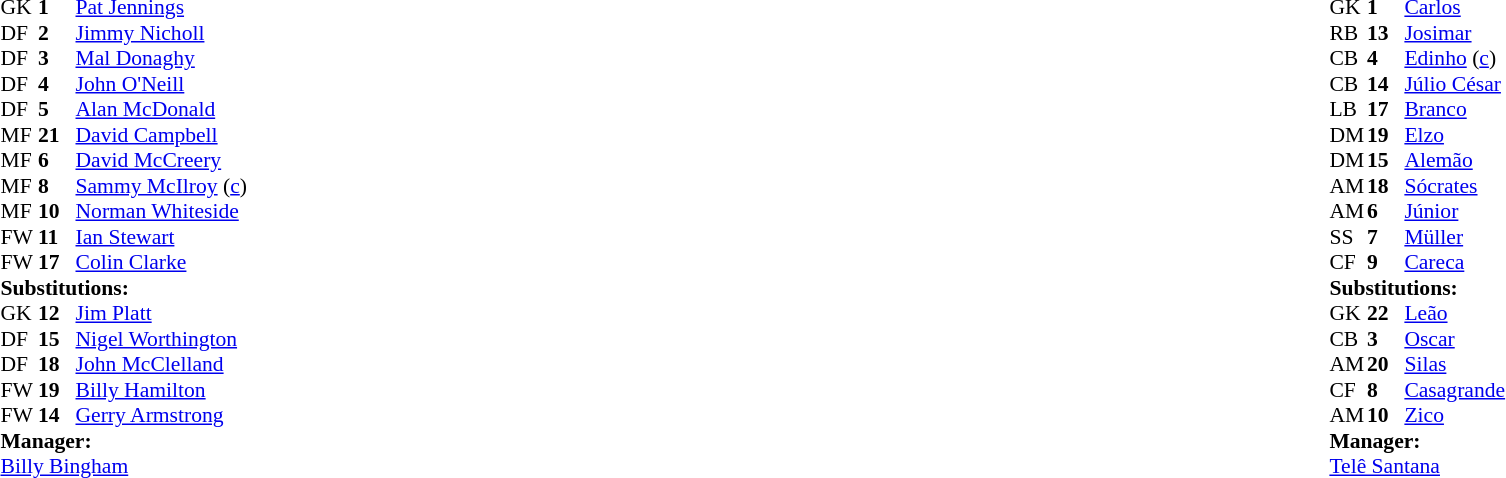<table width="100%">
<tr>
<td valign="top" width="50%"><br><table style="font-size: 90%" cellspacing="0" cellpadding="0">
<tr>
<th width="25"></th>
<th width="25"></th>
</tr>
<tr>
<td>GK</td>
<td><strong>1</strong></td>
<td><a href='#'>Pat Jennings</a></td>
</tr>
<tr>
<td>DF</td>
<td><strong>2</strong></td>
<td><a href='#'>Jimmy Nicholl</a></td>
</tr>
<tr>
<td>DF</td>
<td><strong>3</strong></td>
<td><a href='#'>Mal Donaghy</a></td>
<td></td>
</tr>
<tr>
<td>DF</td>
<td><strong>4</strong></td>
<td><a href='#'>John O'Neill</a></td>
</tr>
<tr>
<td>DF</td>
<td><strong>5</strong></td>
<td><a href='#'>Alan McDonald</a></td>
</tr>
<tr>
<td>MF</td>
<td><strong>21</strong></td>
<td><a href='#'>David Campbell</a></td>
<td></td>
<td></td>
</tr>
<tr>
<td>MF</td>
<td><strong>6</strong></td>
<td><a href='#'>David McCreery</a></td>
</tr>
<tr>
<td>MF</td>
<td><strong>8</strong></td>
<td><a href='#'>Sammy McIlroy</a> (<a href='#'>c</a>)</td>
</tr>
<tr>
<td>MF</td>
<td><strong>10</strong></td>
<td><a href='#'>Norman Whiteside</a></td>
<td></td>
<td></td>
</tr>
<tr>
<td>FW</td>
<td><strong>11</strong></td>
<td><a href='#'>Ian Stewart</a></td>
</tr>
<tr>
<td>FW</td>
<td><strong>17</strong></td>
<td><a href='#'>Colin Clarke</a></td>
</tr>
<tr>
<td colspan=3><strong>Substitutions:</strong></td>
</tr>
<tr>
<td>GK</td>
<td><strong>12</strong></td>
<td><a href='#'>Jim Platt</a></td>
</tr>
<tr>
<td>DF</td>
<td><strong>15</strong></td>
<td><a href='#'>Nigel Worthington</a></td>
</tr>
<tr>
<td>DF</td>
<td><strong>18</strong></td>
<td><a href='#'>John McClelland</a></td>
</tr>
<tr>
<td>FW</td>
<td><strong>19</strong></td>
<td><a href='#'>Billy Hamilton</a></td>
<td></td>
<td></td>
</tr>
<tr>
<td>FW</td>
<td><strong>14</strong></td>
<td><a href='#'>Gerry Armstrong</a></td>
<td></td>
<td></td>
</tr>
<tr>
<td colspan=3><strong>Manager:</strong></td>
</tr>
<tr>
<td colspan=4> <a href='#'>Billy Bingham</a></td>
</tr>
</table>
</td>
<td valign="top" width="50%"><br><table style="font-size: 90%" cellspacing="0" cellpadding="0" align="center">
<tr>
<th width=25></th>
<th width=25></th>
</tr>
<tr>
<td>GK</td>
<td><strong>1</strong></td>
<td><a href='#'>Carlos</a></td>
</tr>
<tr>
<td>RB</td>
<td><strong>13</strong></td>
<td><a href='#'>Josimar</a></td>
</tr>
<tr>
<td>CB</td>
<td><strong>4</strong></td>
<td><a href='#'>Edinho</a> (<a href='#'>c</a>)</td>
</tr>
<tr>
<td>CB</td>
<td><strong>14</strong></td>
<td><a href='#'>Júlio César</a></td>
</tr>
<tr>
<td>LB</td>
<td><strong>17</strong></td>
<td><a href='#'>Branco</a></td>
</tr>
<tr>
<td>DM</td>
<td><strong>19</strong></td>
<td><a href='#'>Elzo</a></td>
</tr>
<tr>
<td>DM</td>
<td><strong>15</strong></td>
<td><a href='#'>Alemão</a></td>
</tr>
<tr>
<td>AM</td>
<td><strong>18</strong></td>
<td><a href='#'>Sócrates</a></td>
<td></td>
<td></td>
</tr>
<tr>
<td>AM</td>
<td><strong>6</strong></td>
<td><a href='#'>Júnior</a></td>
</tr>
<tr>
<td>SS</td>
<td><strong>7</strong></td>
<td><a href='#'>Müller</a></td>
<td></td>
<td></td>
</tr>
<tr>
<td>CF</td>
<td><strong>9</strong></td>
<td><a href='#'>Careca</a></td>
</tr>
<tr>
<td colspan=3><strong>Substitutions:</strong></td>
</tr>
<tr>
<td>GK</td>
<td><strong>22</strong></td>
<td><a href='#'>Leão</a></td>
</tr>
<tr>
<td>CB</td>
<td><strong>3</strong></td>
<td><a href='#'>Oscar</a></td>
</tr>
<tr>
<td>AM</td>
<td><strong>20</strong></td>
<td><a href='#'>Silas</a></td>
</tr>
<tr>
<td>CF</td>
<td><strong>8</strong></td>
<td><a href='#'>Casagrande</a></td>
<td></td>
<td></td>
</tr>
<tr>
<td>AM</td>
<td><strong>10</strong></td>
<td><a href='#'>Zico</a></td>
<td></td>
<td></td>
</tr>
<tr>
<td colspan=3><strong>Manager:</strong></td>
</tr>
<tr>
<td colspan=4> <a href='#'>Telê Santana</a></td>
</tr>
</table>
</td>
</tr>
</table>
